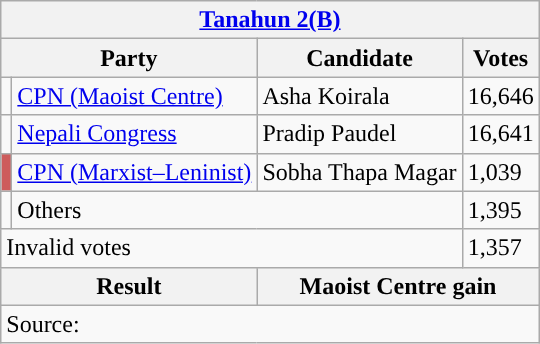<table class="wikitable">
<tr>
<th colspan="4"><a href='#'>Tanahun 2(B)</a></th>
</tr>
<tr>
<th colspan="2">Party</th>
<th>Candidate</th>
<th>Votes</th>
</tr>
<tr>
<td style="background-color:"></td>
<td><a href='#'>CPN (Maoist Centre)</a></td>
<td>Asha Koirala</td>
<td>16,646</td>
</tr>
<tr>
<td style="background-color:"></td>
<td><a href='#'>Nepali Congress</a></td>
<td>Pradip Paudel</td>
<td>16,641</td>
</tr>
<tr>
<td style="background-color:indianred"></td>
<td><a href='#'>CPN (Marxist–Leninist)</a></td>
<td>Sobha Thapa Magar</td>
<td>1,039</td>
</tr>
<tr>
<td></td>
<td colspan="2">Others</td>
<td>1,395</td>
</tr>
<tr>
<td colspan="3">Invalid votes</td>
<td>1,357</td>
</tr>
<tr>
<th colspan="2">Result</th>
<th colspan="2">Maoist Centre gain</th>
</tr>
<tr>
<td colspan="4">Source: </td>
</tr>
</table>
